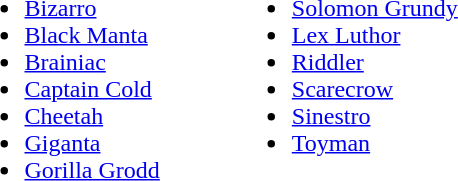<table>
<tr>
<td valign="top"><br><ul><li><a href='#'>Bizarro</a></li><li><a href='#'>Black Manta</a></li><li><a href='#'>Brainiac</a></li><li><a href='#'>Captain Cold</a></li><li><a href='#'>Cheetah</a></li><li><a href='#'>Giganta</a></li><li><a href='#'>Gorilla Grodd</a></li></ul></td>
<td width="40"> </td>
<td valign="top"><br><ul><li><a href='#'>Solomon Grundy</a></li><li><a href='#'>Lex Luthor</a></li><li><a href='#'>Riddler</a></li><li><a href='#'>Scarecrow</a></li><li><a href='#'>Sinestro</a></li><li><a href='#'>Toyman</a></li></ul></td>
</tr>
</table>
